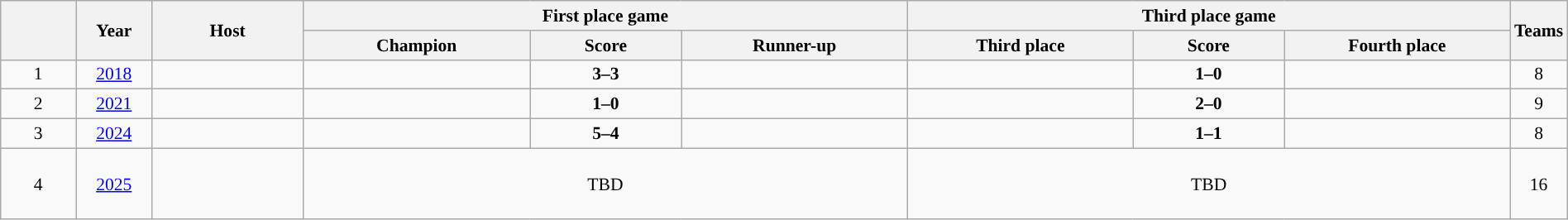<table class="wikitable" style="font-size:90%; text-align:center; width:100%;">
<tr>
<th rowspan="2" style="width:5%;"></th>
<th rowspan="2" style="width:5%;">Year</th>
<th rowspan="2" style="width:10%;">Host</th>
<th colspan="3">First place game</th>
<th colspan="3">Third place game</th>
<th rowspan="2" style="width:5%;">Teams</th>
</tr>
<tr>
<th style="width:15%;"> Champion</th>
<th style="width:10%;">Score</th>
<th style="width:15%;"> Runner-up</th>
<th style="width:15%;"> Third place</th>
<th style="width:10%;">Score</th>
<th style="width:15%;"> Fourth place</th>
</tr>
<tr>
<td>1</td>
<td><a href='#'>2018</a></td>
<td style="text-align:left"></td>
<td></td>
<td><strong>3–3</strong> </td>
<td></td>
<td></td>
<td><strong>1–0</strong></td>
<td></td>
<td>8</td>
</tr>
<tr>
<td>2</td>
<td><a href='#'>2021</a></td>
<td style="text-align:left"></td>
<td></td>
<td><strong>1–0</strong></td>
<td></td>
<td></td>
<td><strong>2–0</strong></td>
<td></td>
<td>9</td>
</tr>
<tr>
<td>3</td>
<td><a href='#'>2024</a></td>
<td style="text-align:left"></td>
<td></td>
<td><strong>5–4</strong></td>
<td></td>
<td></td>
<td><strong>1–1</strong> </td>
<td></td>
<td>8</td>
</tr>
<tr style=" height:4em;">
<td>4</td>
<td><a href='#'>2025</a></td>
<td style="text-align:left"></td>
<td colspan="3">TBD</td>
<td colspan="3">TBD</td>
<td>16</td>
</tr>
</table>
